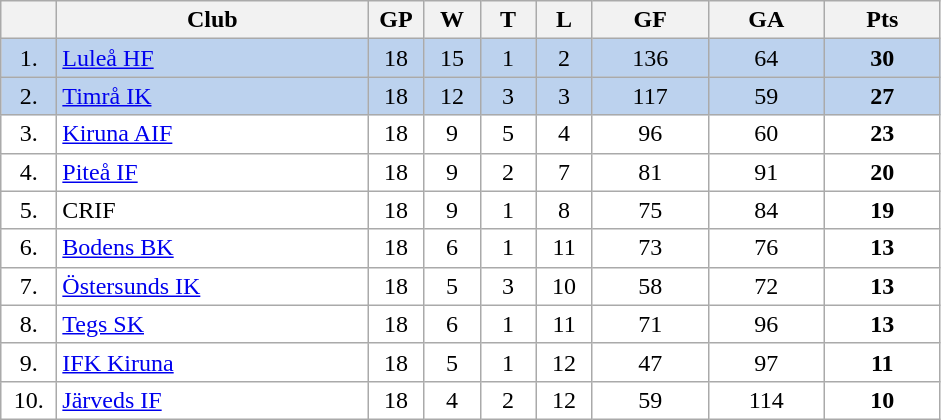<table class="wikitable">
<tr>
<th width="30"></th>
<th width="200">Club</th>
<th width="30">GP</th>
<th width="30">W</th>
<th width="30">T</th>
<th width="30">L</th>
<th width="70">GF</th>
<th width="70">GA</th>
<th width="70">Pts</th>
</tr>
<tr bgcolor="#BCD2EE" align="center">
<td>1.</td>
<td align="left"><a href='#'>Luleå HF</a></td>
<td>18</td>
<td>15</td>
<td>1</td>
<td>2</td>
<td>136</td>
<td>64</td>
<td><strong>30</strong></td>
</tr>
<tr bgcolor="#BCD2EE" align="center">
<td>2.</td>
<td align="left"><a href='#'>Timrå IK</a></td>
<td>18</td>
<td>12</td>
<td>3</td>
<td>3</td>
<td>117</td>
<td>59</td>
<td><strong>27</strong></td>
</tr>
<tr bgcolor="#FFFFFF" align="center">
<td>3.</td>
<td align="left"><a href='#'>Kiruna AIF</a></td>
<td>18</td>
<td>9</td>
<td>5</td>
<td>4</td>
<td>96</td>
<td>60</td>
<td><strong>23</strong></td>
</tr>
<tr bgcolor="#FFFFFF" align="center">
<td>4.</td>
<td align="left"><a href='#'>Piteå IF</a></td>
<td>18</td>
<td>9</td>
<td>2</td>
<td>7</td>
<td>81</td>
<td>91</td>
<td><strong>20</strong></td>
</tr>
<tr bgcolor="#FFFFFF" align="center">
<td>5.</td>
<td align="left">CRIF</td>
<td>18</td>
<td>9</td>
<td>1</td>
<td>8</td>
<td>75</td>
<td>84</td>
<td><strong>19</strong></td>
</tr>
<tr bgcolor="#FFFFFF" align="center">
<td>6.</td>
<td align="left"><a href='#'>Bodens BK</a></td>
<td>18</td>
<td>6</td>
<td>1</td>
<td>11</td>
<td>73</td>
<td>76</td>
<td><strong>13</strong></td>
</tr>
<tr bgcolor="#FFFFFF" align="center">
<td>7.</td>
<td align="left"><a href='#'>Östersunds IK</a></td>
<td>18</td>
<td>5</td>
<td>3</td>
<td>10</td>
<td>58</td>
<td>72</td>
<td><strong>13</strong></td>
</tr>
<tr bgcolor="#FFFFFF" align="center">
<td>8.</td>
<td align="left"><a href='#'>Tegs SK</a></td>
<td>18</td>
<td>6</td>
<td>1</td>
<td>11</td>
<td>71</td>
<td>96</td>
<td><strong>13</strong></td>
</tr>
<tr bgcolor="#FFFFFF" align="center">
<td>9.</td>
<td align="left"><a href='#'>IFK Kiruna</a></td>
<td>18</td>
<td>5</td>
<td>1</td>
<td>12</td>
<td>47</td>
<td>97</td>
<td><strong>11</strong></td>
</tr>
<tr bgcolor="#FFFFFF" align="center">
<td>10.</td>
<td align="left"><a href='#'>Järveds IF</a></td>
<td>18</td>
<td>4</td>
<td>2</td>
<td>12</td>
<td>59</td>
<td>114</td>
<td><strong>10</strong></td>
</tr>
</table>
